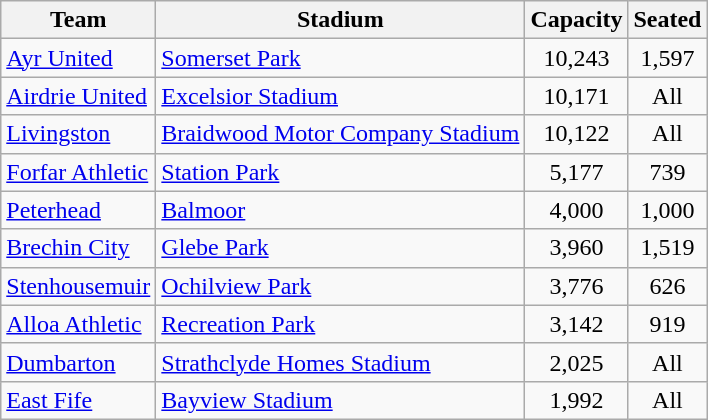<table class="wikitable sortable">
<tr>
<th>Team</th>
<th>Stadium</th>
<th>Capacity</th>
<th>Seated</th>
</tr>
<tr>
<td><a href='#'>Ayr United</a></td>
<td><a href='#'>Somerset Park</a></td>
<td align="center">10,243</td>
<td align="center">1,597</td>
</tr>
<tr>
<td><a href='#'>Airdrie United</a></td>
<td><a href='#'>Excelsior Stadium</a></td>
<td align="center">10,171</td>
<td align="center">All</td>
</tr>
<tr>
<td><a href='#'>Livingston</a></td>
<td><a href='#'>Braidwood Motor Company Stadium</a></td>
<td align="center">10,122</td>
<td align="center">All</td>
</tr>
<tr>
<td><a href='#'>Forfar Athletic</a></td>
<td><a href='#'>Station Park</a></td>
<td align="center">5,177</td>
<td align="center">739</td>
</tr>
<tr>
<td><a href='#'>Peterhead</a></td>
<td><a href='#'>Balmoor</a></td>
<td align="center">4,000</td>
<td align="center">1,000</td>
</tr>
<tr>
<td><a href='#'>Brechin City</a></td>
<td><a href='#'>Glebe Park</a></td>
<td align="center">3,960</td>
<td align="center">1,519</td>
</tr>
<tr>
<td><a href='#'>Stenhousemuir</a></td>
<td><a href='#'>Ochilview Park</a></td>
<td align="center">3,776</td>
<td align="center">626</td>
</tr>
<tr>
<td><a href='#'>Alloa Athletic</a></td>
<td><a href='#'>Recreation Park</a></td>
<td align="center">3,142</td>
<td align="center">919</td>
</tr>
<tr>
<td><a href='#'>Dumbarton</a></td>
<td><a href='#'>Strathclyde Homes Stadium</a></td>
<td align="center">2,025</td>
<td align="center">All</td>
</tr>
<tr>
<td><a href='#'>East Fife</a></td>
<td><a href='#'>Bayview Stadium</a></td>
<td align="center">1,992</td>
<td align="center">All</td>
</tr>
</table>
